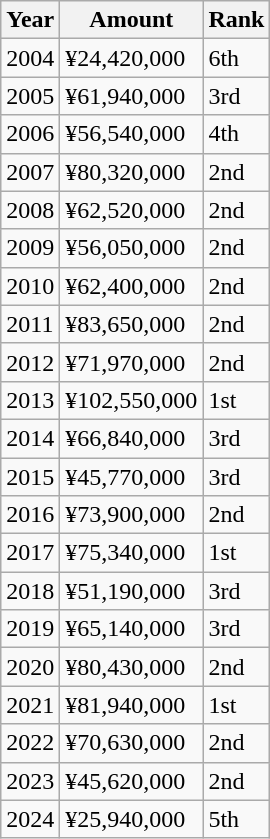<table class="wikitable">
<tr>
<th>Year</th>
<th>Amount</th>
<th>Rank</th>
</tr>
<tr>
<td>2004</td>
<td>¥24,420,000</td>
<td>6th</td>
</tr>
<tr>
<td>2005</td>
<td>¥61,940,000</td>
<td>3rd</td>
</tr>
<tr>
<td>2006</td>
<td>¥56,540,000</td>
<td>4th</td>
</tr>
<tr>
<td>2007</td>
<td>¥80,320,000</td>
<td>2nd</td>
</tr>
<tr>
<td>2008</td>
<td>¥62,520,000</td>
<td>2nd</td>
</tr>
<tr>
<td>2009</td>
<td>¥56,050,000</td>
<td>2nd</td>
</tr>
<tr>
<td>2010</td>
<td>¥62,400,000</td>
<td>2nd</td>
</tr>
<tr>
<td>2011</td>
<td>¥83,650,000</td>
<td>2nd</td>
</tr>
<tr>
<td>2012</td>
<td>¥71,970,000</td>
<td>2nd</td>
</tr>
<tr>
<td>2013</td>
<td>¥102,550,000</td>
<td>1st</td>
</tr>
<tr>
<td>2014</td>
<td>¥66,840,000</td>
<td>3rd</td>
</tr>
<tr>
<td>2015</td>
<td>¥45,770,000</td>
<td>3rd</td>
</tr>
<tr>
<td>2016</td>
<td>¥73,900,000</td>
<td>2nd</td>
</tr>
<tr>
<td>2017</td>
<td>¥75,340,000</td>
<td>1st</td>
</tr>
<tr>
<td>2018</td>
<td>¥51,190,000</td>
<td>3rd</td>
</tr>
<tr>
<td>2019</td>
<td>¥65,140,000</td>
<td>3rd</td>
</tr>
<tr>
<td>2020</td>
<td>¥80,430,000</td>
<td>2nd</td>
</tr>
<tr>
<td>2021</td>
<td>¥81,940,000</td>
<td>1st</td>
</tr>
<tr>
<td>2022</td>
<td>¥70,630,000</td>
<td>2nd</td>
</tr>
<tr>
<td>2023</td>
<td>¥45,620,000</td>
<td>2nd</td>
</tr>
<tr>
<td>2024</td>
<td>¥25,940,000</td>
<td>5th</td>
</tr>
</table>
